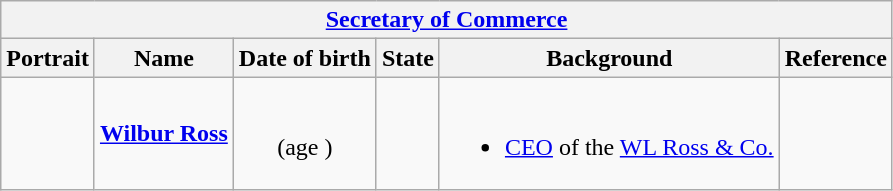<table class="wikitable collapsible" style="text-align:center;">
<tr>
<th colspan="6"><a href='#'>Secretary of Commerce</a></th>
</tr>
<tr>
<th>Portrait</th>
<th>Name</th>
<th>Date of birth</th>
<th>State</th>
<th>Background</th>
<th>Reference</th>
</tr>
<tr>
<td></td>
<td><strong><a href='#'>Wilbur Ross</a></strong></td>
<td><br>(age )</td>
<td></td>
<td><br><ul><li><a href='#'>CEO</a> of the <a href='#'>WL Ross & Co.</a></li></ul></td>
<td></td>
</tr>
</table>
